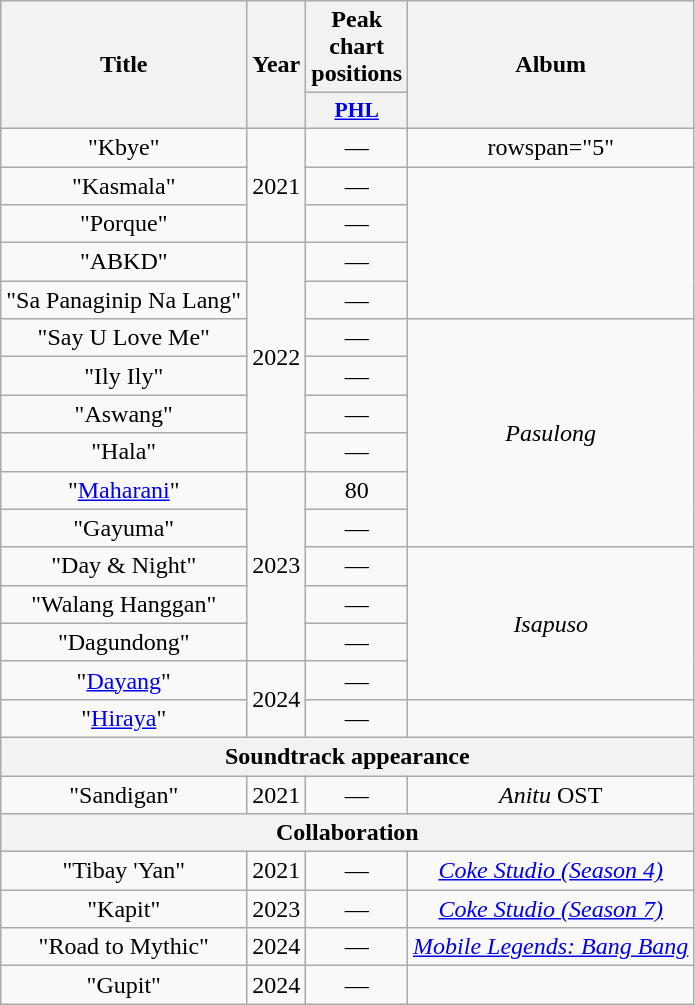<table class="wikitable plainrowheaders" style="text-align:center;">
<tr>
<th scope="col" rowspan="2">Title</th>
<th scope="col" rowspan="2">Year</th>
<th scope="col" colspan="1">Peak chart positions</th>
<th scope="col" rowspan="2">Album</th>
</tr>
<tr>
<th scope="col" style="font-size:90%; width:3.5em"><a href='#'>PHL</a><br></th>
</tr>
<tr>
<td>"Kbye"</td>
<td rowspan="3">2021</td>
<td>—</td>
<td>rowspan="5" </td>
</tr>
<tr>
<td>"Kasmala"</td>
<td>—</td>
</tr>
<tr>
<td>"Porque"</td>
<td>—</td>
</tr>
<tr>
<td>"ABKD"</td>
<td rowspan="6">2022</td>
<td>—</td>
</tr>
<tr>
<td>"Sa Panaginip Na Lang"</td>
<td>—</td>
</tr>
<tr>
<td>"Say U Love Me"</td>
<td>—</td>
<td rowspan="6"><em>Pasulong</em></td>
</tr>
<tr>
<td>"Ily Ily"<br></td>
<td>—</td>
</tr>
<tr>
<td>"Aswang"</td>
<td>—</td>
</tr>
<tr>
<td>"Hala"</td>
<td>—</td>
</tr>
<tr>
<td>"<a href='#'>Maharani</a>"</td>
<td rowspan="5">2023</td>
<td>80</td>
</tr>
<tr>
<td>"Gayuma"</td>
<td>—</td>
</tr>
<tr>
<td>"Day & Night"</td>
<td>—</td>
<td rowspan="4"><em>Isapuso</em></td>
</tr>
<tr>
<td>"Walang Hanggan"</td>
<td>—</td>
</tr>
<tr>
<td>"Dagundong"</td>
<td>—</td>
</tr>
<tr>
<td>"<a href='#'>Dayang</a>"</td>
<td rowspan="2">2024</td>
<td>—</td>
</tr>
<tr>
<td>"<a href='#'>Hiraya</a>"</td>
<td>—</td>
<td></td>
</tr>
<tr>
<th colspan="4">Soundtrack appearance</th>
</tr>
<tr>
<td>"Sandigan"</td>
<td>2021</td>
<td>—</td>
<td><em>Anitu</em> OST</td>
</tr>
<tr>
<th colspan="8">Collaboration</th>
</tr>
<tr>
<td>"Tibay 'Yan"<br></td>
<td>2021</td>
<td>—</td>
<td><em><a href='#'>Coke Studio (Season 4)</a></em></td>
</tr>
<tr>
<td>"Kapit"<br></td>
<td>2023</td>
<td>—</td>
<td><em><a href='#'>Coke Studio (Season 7)</a></em></td>
</tr>
<tr>
<td>"Road to Mythic"<br></td>
<td>2024</td>
<td>—</td>
<td><em><a href='#'>Mobile Legends: Bang Bang</a></em></td>
</tr>
<tr>
<td>"Gupit"<br></td>
<td>2024</td>
<td>—</td>
<td></td>
</tr>
</table>
